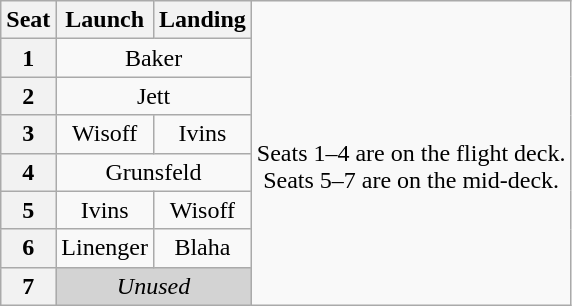<table class="wikitable" style="text-align:center">
<tr>
<th>Seat</th>
<th>Launch</th>
<th>Landing</th>
<td rowspan=8><br>Seats 1–4 are on the flight deck.<br>Seats 5–7 are on the mid-deck.</td>
</tr>
<tr>
<th>1</th>
<td colspan=2>Baker</td>
</tr>
<tr>
<th>2</th>
<td colspan=2>Jett</td>
</tr>
<tr>
<th>3</th>
<td>Wisoff</td>
<td>Ivins</td>
</tr>
<tr>
<th>4</th>
<td colspan=2>Grunsfeld</td>
</tr>
<tr>
<th>5</th>
<td>Ivins</td>
<td>Wisoff</td>
</tr>
<tr>
<th>6</th>
<td>Linenger</td>
<td>Blaha</td>
</tr>
<tr>
<th>7</th>
<td colspan=2 style="background-color:lightgray"><em>Unused</em></td>
</tr>
</table>
